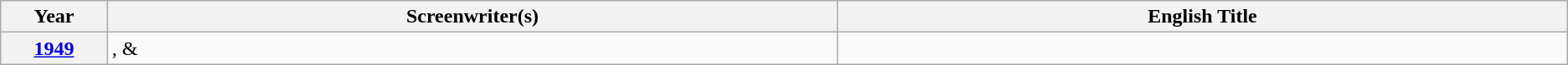<table class="wikitable unsortable">
<tr>
<th scope="col" style="width:1%;">Year</th>
<th scope="col" style="width:10%;">Screenwriter(s)</th>
<th scope="col" style="width:10%;">English Title</th>
</tr>
<tr>
<th style="text-align:center;"><a href='#'>1949</a></th>
<td>,  & </td>
<td colspan="1"></td>
</tr>
</table>
